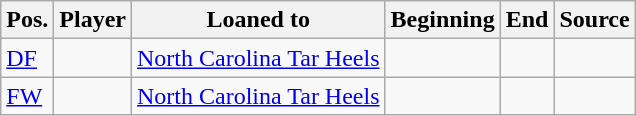<table class="wikitable sortable" style="text-align: left">
<tr>
<th>Pos.</th>
<th>Player</th>
<th>Loaned to</th>
<th>Beginning</th>
<th>End</th>
<th>Source</th>
</tr>
<tr>
<td><a href='#'>DF</a></td>
<td> </td>
<td><a href='#'>North Carolina Tar Heels</a> </td>
<td></td>
<td></td>
<td></td>
</tr>
<tr>
<td><a href='#'>FW</a></td>
<td> </td>
<td><a href='#'>North Carolina Tar Heels</a> </td>
<td></td>
<td></td>
<td></td>
</tr>
</table>
